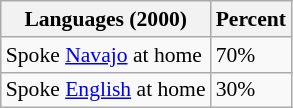<table class="wikitable sortable collapsible" style="font-size: 90%;">
<tr>
<th>Languages (2000) </th>
<th>Percent</th>
</tr>
<tr>
<td>Spoke <a href='#'>Navajo</a> at home</td>
<td>70%</td>
</tr>
<tr>
<td>Spoke <a href='#'>English</a> at home</td>
<td>30%</td>
</tr>
</table>
